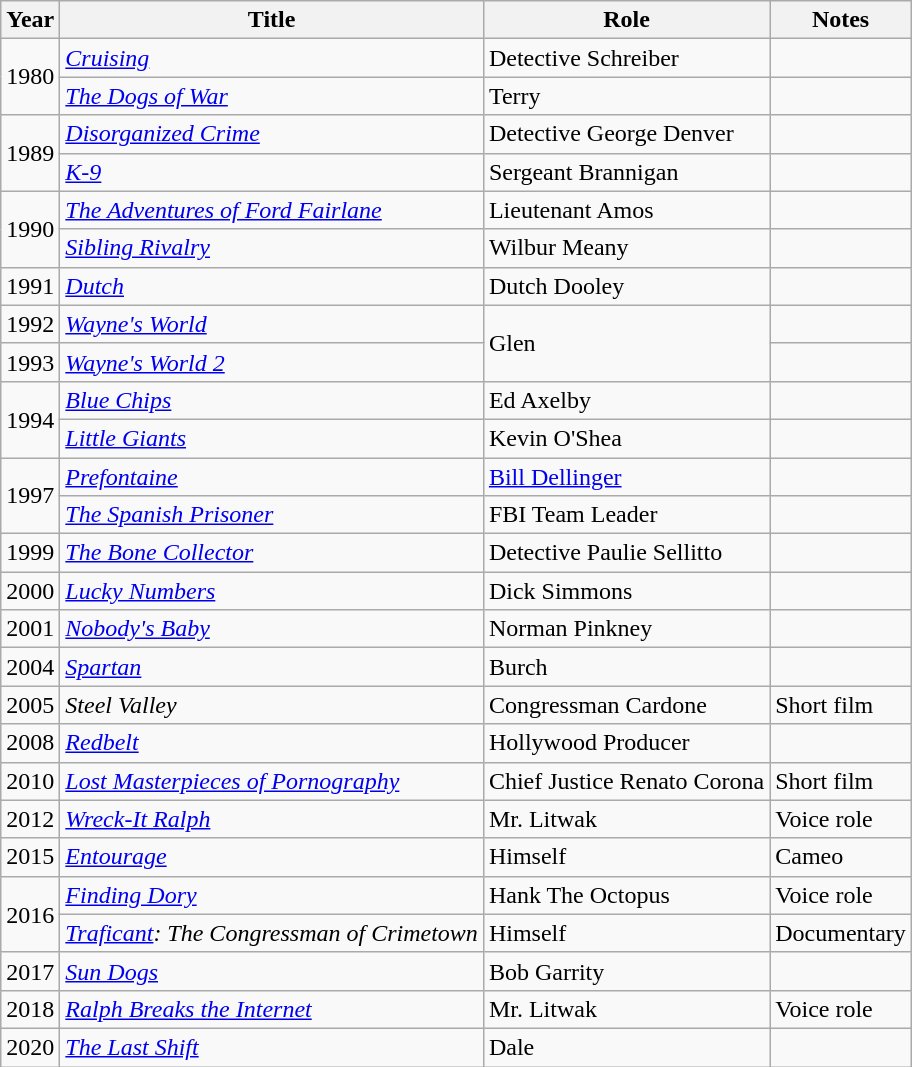<table class="wikitable sortable">
<tr>
<th>Year</th>
<th>Title</th>
<th>Role</th>
<th class="unsortable">Notes</th>
</tr>
<tr>
<td rowspan="2">1980</td>
<td><em><a href='#'>Cruising</a></em></td>
<td>Detective Schreiber</td>
<td></td>
</tr>
<tr>
<td><em><a href='#'>The Dogs of War</a></em></td>
<td>Terry</td>
<td></td>
</tr>
<tr>
<td rowspan="2">1989</td>
<td><em><a href='#'>Disorganized Crime</a></em></td>
<td>Detective George Denver</td>
<td></td>
</tr>
<tr>
<td><em><a href='#'>K-9</a></em></td>
<td>Sergeant Brannigan</td>
<td></td>
</tr>
<tr>
<td rowspan="2">1990</td>
<td><em><a href='#'>The Adventures of Ford Fairlane</a></em></td>
<td>Lieutenant Amos</td>
<td></td>
</tr>
<tr>
<td><em><a href='#'>Sibling Rivalry</a></em></td>
<td>Wilbur Meany</td>
<td></td>
</tr>
<tr>
<td>1991</td>
<td><em><a href='#'>Dutch</a></em></td>
<td>Dutch Dooley</td>
<td></td>
</tr>
<tr>
<td>1992</td>
<td><em><a href='#'>Wayne's World</a></em></td>
<td rowspan="2">Glen</td>
<td></td>
</tr>
<tr>
<td>1993</td>
<td><em><a href='#'>Wayne's World 2</a></em></td>
<td></td>
</tr>
<tr>
<td rowspan="2">1994</td>
<td><em><a href='#'>Blue Chips</a></em></td>
<td>Ed Axelby</td>
<td></td>
</tr>
<tr>
<td><em><a href='#'>Little Giants</a></em></td>
<td>Kevin O'Shea</td>
<td></td>
</tr>
<tr>
<td rowspan="2">1997</td>
<td><em><a href='#'>Prefontaine</a></em></td>
<td><a href='#'>Bill Dellinger</a></td>
<td></td>
</tr>
<tr>
<td><em><a href='#'>The Spanish Prisoner</a></em></td>
<td>FBI Team Leader</td>
<td></td>
</tr>
<tr>
<td>1999</td>
<td><em><a href='#'>The Bone Collector</a></em></td>
<td>Detective Paulie Sellitto</td>
<td></td>
</tr>
<tr>
<td>2000</td>
<td><em><a href='#'>Lucky Numbers</a></em></td>
<td>Dick Simmons</td>
<td></td>
</tr>
<tr>
<td>2001</td>
<td><em><a href='#'>Nobody's Baby</a></em></td>
<td>Norman Pinkney</td>
<td></td>
</tr>
<tr>
<td>2004</td>
<td><em><a href='#'>Spartan</a></em></td>
<td>Burch</td>
<td></td>
</tr>
<tr>
<td>2005</td>
<td><em>Steel Valley</em></td>
<td>Congressman Cardone</td>
<td>Short film</td>
</tr>
<tr>
<td>2008</td>
<td><em><a href='#'>Redbelt</a></em></td>
<td>Hollywood Producer</td>
<td></td>
</tr>
<tr>
<td>2010</td>
<td><em><a href='#'>Lost Masterpieces of Pornography</a></em></td>
<td>Chief Justice Renato Corona</td>
<td>Short film</td>
</tr>
<tr>
<td>2012</td>
<td><em><a href='#'>Wreck-It Ralph</a></em></td>
<td>Mr. Litwak</td>
<td>Voice role</td>
</tr>
<tr>
<td>2015</td>
<td><em><a href='#'>Entourage</a></em></td>
<td>Himself</td>
<td>Cameo</td>
</tr>
<tr>
<td rowspan="2">2016</td>
<td><em><a href='#'>Finding Dory</a></em></td>
<td>Hank The Octopus</td>
<td>Voice role</td>
</tr>
<tr>
<td><em><a href='#'>Traficant</a>: The Congressman of Crimetown</em></td>
<td>Himself</td>
<td>Documentary</td>
</tr>
<tr>
<td>2017</td>
<td><em><a href='#'>Sun Dogs</a></em></td>
<td>Bob Garrity</td>
<td></td>
</tr>
<tr>
<td>2018</td>
<td><em><a href='#'>Ralph Breaks the Internet</a></em></td>
<td>Mr. Litwak</td>
<td>Voice role</td>
</tr>
<tr>
<td>2020</td>
<td><em><a href='#'>The Last Shift</a></em></td>
<td>Dale</td>
<td></td>
</tr>
</table>
